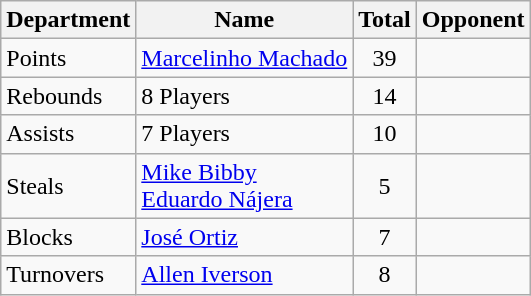<table class=wikitable>
<tr>
<th>Department</th>
<th>Name</th>
<th>Total</th>
<th>Opponent</th>
</tr>
<tr>
<td>Points</td>
<td> <a href='#'>Marcelinho Machado</a></td>
<td align=center>39</td>
<td></td>
</tr>
<tr>
<td>Rebounds</td>
<td>8 Players</td>
<td align=center>14</td>
<td></td>
</tr>
<tr>
<td>Assists</td>
<td>7 Players</td>
<td align=center>10</td>
<td></td>
</tr>
<tr>
<td>Steals</td>
<td> <a href='#'>Mike Bibby</a><br> <a href='#'>Eduardo Nájera</a></td>
<td align=center>5</td>
<td><br></td>
</tr>
<tr>
<td>Blocks</td>
<td> <a href='#'>José Ortiz</a></td>
<td align=center>7</td>
<td></td>
</tr>
<tr>
<td>Turnovers</td>
<td> <a href='#'>Allen Iverson</a></td>
<td align=center>8</td>
<td></td>
</tr>
</table>
